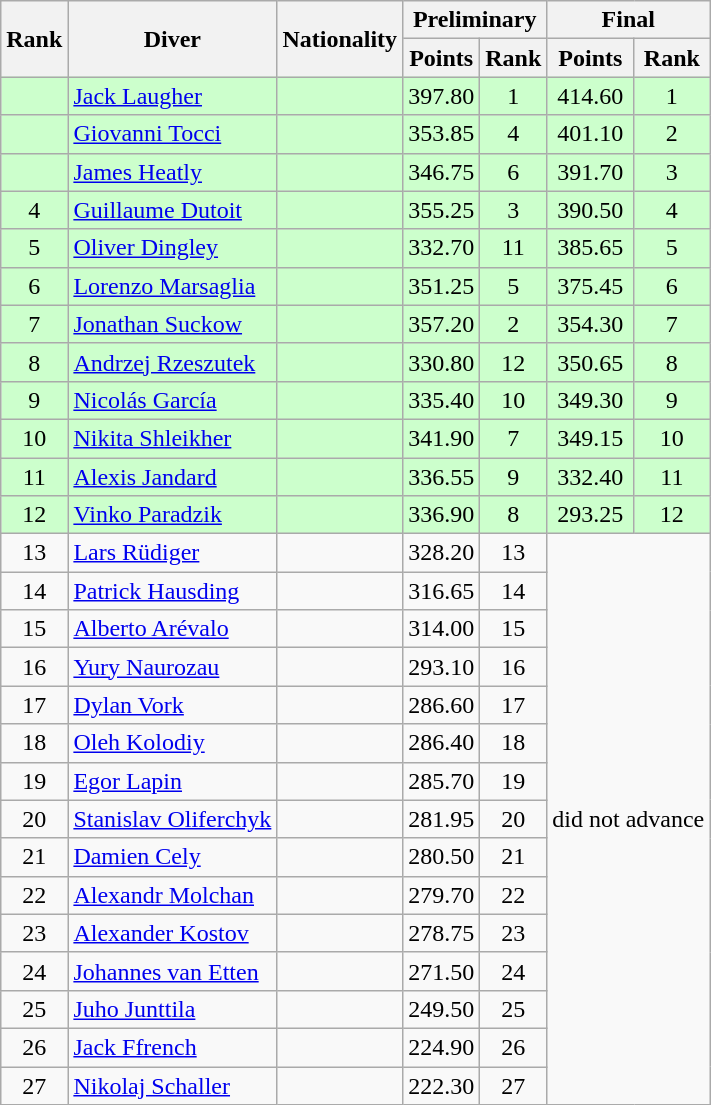<table class="wikitable sortable" style="text-align:center">
<tr>
<th rowspan=2>Rank</th>
<th rowspan=2>Diver</th>
<th rowspan=2>Nationality</th>
<th colspan=2>Preliminary</th>
<th colspan=2>Final</th>
</tr>
<tr>
<th>Points</th>
<th>Rank</th>
<th>Points</th>
<th>Rank</th>
</tr>
<tr bgcolor=ccffcc>
<td></td>
<td align=left><a href='#'>Jack Laugher</a></td>
<td align=left></td>
<td>397.80</td>
<td>1</td>
<td>414.60</td>
<td>1</td>
</tr>
<tr bgcolor=ccffcc>
<td></td>
<td align=left><a href='#'>Giovanni Tocci</a></td>
<td align=left></td>
<td>353.85</td>
<td>4</td>
<td>401.10</td>
<td>2</td>
</tr>
<tr bgcolor=ccffcc>
<td></td>
<td align=left><a href='#'>James Heatly</a></td>
<td align=left></td>
<td>346.75</td>
<td>6</td>
<td>391.70</td>
<td>3</td>
</tr>
<tr bgcolor=ccffcc>
<td>4</td>
<td align=left><a href='#'>Guillaume Dutoit</a></td>
<td align=left></td>
<td>355.25</td>
<td>3</td>
<td>390.50</td>
<td>4</td>
</tr>
<tr bgcolor=ccffcc>
<td>5</td>
<td align=left><a href='#'>Oliver Dingley</a></td>
<td align=left></td>
<td>332.70</td>
<td>11</td>
<td>385.65</td>
<td>5</td>
</tr>
<tr bgcolor=ccffcc>
<td>6</td>
<td align=left><a href='#'>Lorenzo Marsaglia</a></td>
<td align=left></td>
<td>351.25</td>
<td>5</td>
<td>375.45</td>
<td>6</td>
</tr>
<tr bgcolor=ccffcc>
<td>7</td>
<td align=left><a href='#'>Jonathan Suckow</a></td>
<td align=left></td>
<td>357.20</td>
<td>2</td>
<td>354.30</td>
<td>7</td>
</tr>
<tr bgcolor=ccffcc>
<td>8</td>
<td align=left><a href='#'>Andrzej Rzeszutek</a></td>
<td align=left></td>
<td>330.80</td>
<td>12</td>
<td>350.65</td>
<td>8</td>
</tr>
<tr bgcolor=ccffcc>
<td>9</td>
<td align=left><a href='#'>Nicolás García</a></td>
<td align=left></td>
<td>335.40</td>
<td>10</td>
<td>349.30</td>
<td>9</td>
</tr>
<tr bgcolor=ccffcc>
<td>10</td>
<td align=left><a href='#'>Nikita Shleikher</a></td>
<td align=left></td>
<td>341.90</td>
<td>7</td>
<td>349.15</td>
<td>10</td>
</tr>
<tr bgcolor=ccffcc>
<td>11</td>
<td align=left><a href='#'>Alexis Jandard</a></td>
<td align=left></td>
<td>336.55</td>
<td>9</td>
<td>332.40</td>
<td>11</td>
</tr>
<tr bgcolor=ccffcc>
<td>12</td>
<td align=left><a href='#'>Vinko Paradzik</a></td>
<td align=left></td>
<td>336.90</td>
<td>8</td>
<td>293.25</td>
<td>12</td>
</tr>
<tr>
<td>13</td>
<td align=left><a href='#'>Lars Rüdiger</a></td>
<td align=left></td>
<td>328.20</td>
<td>13</td>
<td colspan=2 rowspan=15>did not advance</td>
</tr>
<tr>
<td>14</td>
<td align=left><a href='#'>Patrick Hausding</a></td>
<td align=left></td>
<td>316.65</td>
<td>14</td>
</tr>
<tr>
<td>15</td>
<td align=left><a href='#'>Alberto Arévalo</a></td>
<td align=left></td>
<td>314.00</td>
<td>15</td>
</tr>
<tr>
<td>16</td>
<td align=left><a href='#'>Yury Naurozau</a></td>
<td align=left></td>
<td>293.10</td>
<td>16</td>
</tr>
<tr>
<td>17</td>
<td align=left><a href='#'>Dylan Vork</a></td>
<td align=left></td>
<td>286.60</td>
<td>17</td>
</tr>
<tr>
<td>18</td>
<td align=left><a href='#'>Oleh Kolodiy</a></td>
<td align=left></td>
<td>286.40</td>
<td>18</td>
</tr>
<tr>
<td>19</td>
<td align=left><a href='#'>Egor Lapin</a></td>
<td align=left></td>
<td>285.70</td>
<td>19</td>
</tr>
<tr>
<td>20</td>
<td align=left><a href='#'>Stanislav Oliferchyk</a></td>
<td align=left></td>
<td>281.95</td>
<td>20</td>
</tr>
<tr>
<td>21</td>
<td align=left><a href='#'>Damien Cely</a></td>
<td align=left></td>
<td>280.50</td>
<td>21</td>
</tr>
<tr>
<td>22</td>
<td align=left><a href='#'>Alexandr Molchan</a></td>
<td align=left></td>
<td>279.70</td>
<td>22</td>
</tr>
<tr>
<td>23</td>
<td align=left><a href='#'>Alexander Kostov</a></td>
<td align=left></td>
<td>278.75</td>
<td>23</td>
</tr>
<tr>
<td>24</td>
<td align=left><a href='#'>Johannes van Etten</a></td>
<td align=left></td>
<td>271.50</td>
<td>24</td>
</tr>
<tr>
<td>25</td>
<td align=left><a href='#'>Juho Junttila</a></td>
<td align=left></td>
<td>249.50</td>
<td>25</td>
</tr>
<tr>
<td>26</td>
<td align=left><a href='#'>Jack Ffrench</a></td>
<td align=left></td>
<td>224.90</td>
<td>26</td>
</tr>
<tr>
<td>27</td>
<td align=left><a href='#'>Nikolaj Schaller</a></td>
<td align=left></td>
<td>222.30</td>
<td>27</td>
</tr>
</table>
